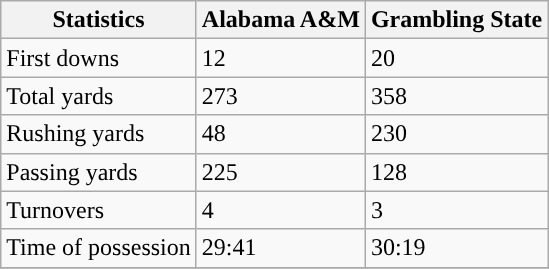<table class="wikitable">
<tr>
<th>Statistics</th>
<th>Alabama A&M</th>
<th>Grambling State</th>
</tr>
<tr>
<td>First downs</td>
<td>12</td>
<td>20</td>
</tr>
<tr>
<td>Total yards</td>
<td>273</td>
<td>358</td>
</tr>
<tr>
<td>Rushing yards</td>
<td>48</td>
<td>230</td>
</tr>
<tr>
<td>Passing yards</td>
<td>225</td>
<td>128</td>
</tr>
<tr>
<td>Turnovers</td>
<td>4</td>
<td>3</td>
</tr>
<tr>
<td>Time of possession</td>
<td>29:41</td>
<td>30:19</td>
</tr>
<tr>
</tr>
</table>
